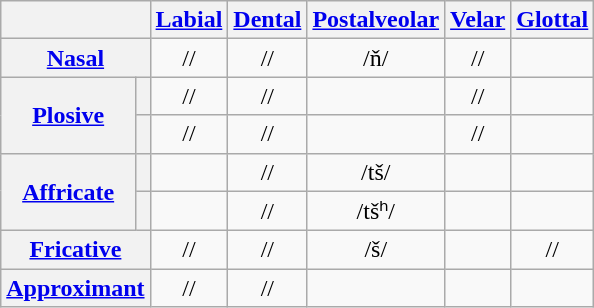<table class=wikitable style=text-align:center>
<tr>
<th colspan=2></th>
<th><a href='#'>Labial</a></th>
<th><a href='#'>Dental</a></th>
<th><a href='#'>Postalveolar</a></th>
<th><a href='#'>Velar</a></th>
<th><a href='#'>Glottal</a></th>
</tr>
<tr>
<th colspan=2><a href='#'>Nasal</a></th>
<td>//</td>
<td>//</td>
<td>/ň/</td>
<td>//</td>
<td></td>
</tr>
<tr>
<th rowspan=2><a href='#'>Plosive</a></th>
<th></th>
<td>//</td>
<td>//</td>
<td></td>
<td>//</td>
<td></td>
</tr>
<tr>
<th></th>
<td>//</td>
<td>//</td>
<td></td>
<td>//</td>
<td></td>
</tr>
<tr>
<th rowspan=2><a href='#'>Affricate</a></th>
<th></th>
<td></td>
<td>//</td>
<td>/tš/</td>
<td></td>
<td></td>
</tr>
<tr>
<th></th>
<td></td>
<td>//</td>
<td>/tšʰ/</td>
<td></td>
<td></td>
</tr>
<tr>
<th colspan=2><a href='#'>Fricative</a></th>
<td>//</td>
<td>//</td>
<td>/š/</td>
<td></td>
<td>//</td>
</tr>
<tr>
<th colspan=2><a href='#'>Approximant</a></th>
<td>//</td>
<td>//</td>
<td></td>
<td> </td>
<td> </td>
</tr>
</table>
